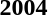<table>
<tr>
<td><strong>2004</strong><br></td>
</tr>
</table>
